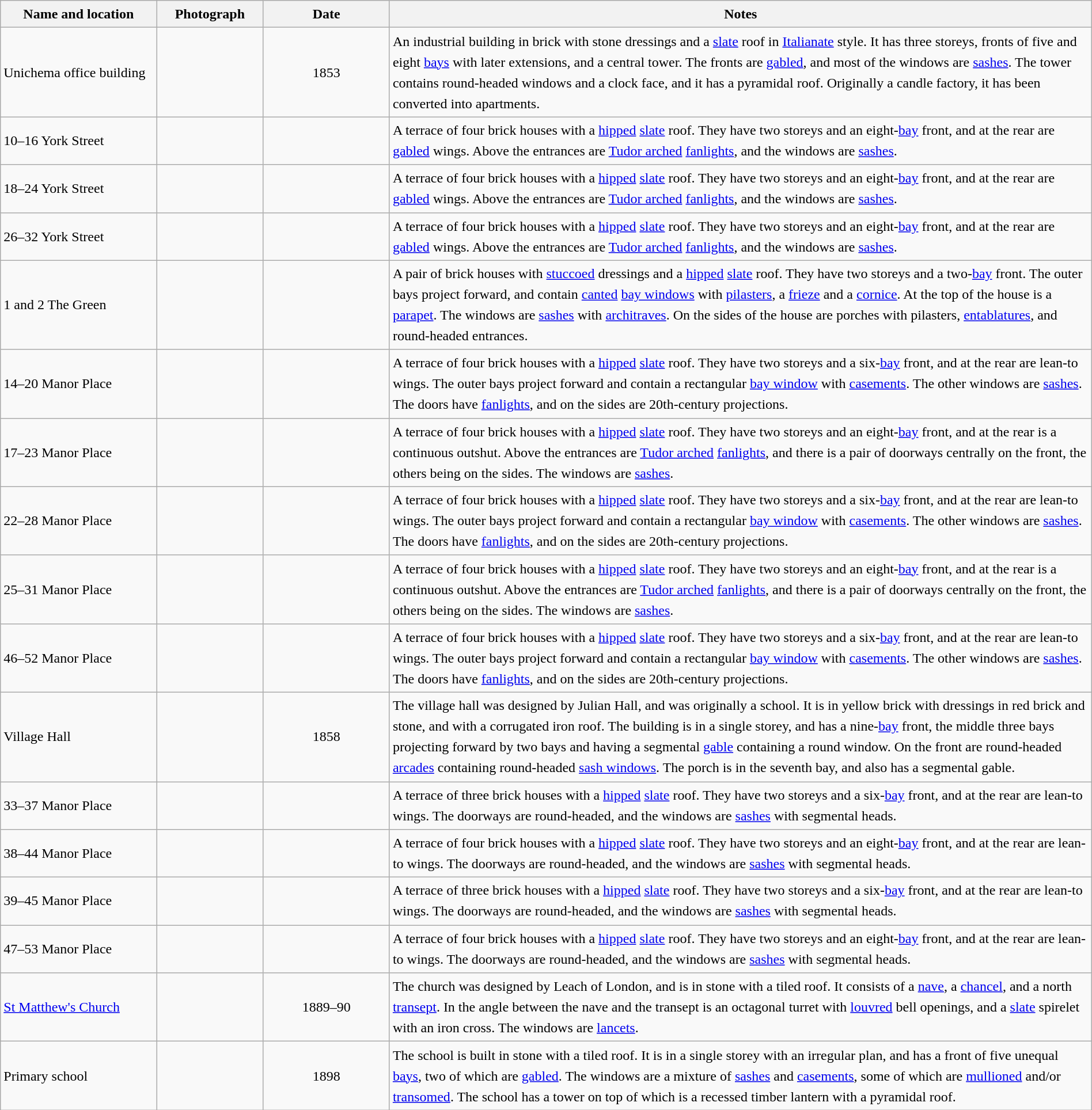<table class="wikitable sortable plainrowheaders" style="width:100%;border:0px;text-align:left;line-height:150%;">
<tr>
<th scope="col"  style="width:150px">Name and location</th>
<th scope="col"  style="width:100px" class="unsortable">Photograph</th>
<th scope="col"  style="width:120px">Date</th>
<th scope="col"  style="width:700px" class="unsortable">Notes</th>
</tr>
<tr>
<td>Unichema office building<br><small></small></td>
<td></td>
<td align="center">1853</td>
<td>An industrial building in brick with stone dressings and a <a href='#'>slate</a> roof in <a href='#'>Italianate</a> style.  It has three storeys, fronts of five and eight <a href='#'>bays</a> with later extensions, and a central tower.  The fronts are <a href='#'>gabled</a>, and most of the windows are <a href='#'>sashes</a>.  The tower contains round-headed windows and a clock face, and it has a pyramidal roof. Originally a candle factory, it has been converted into apartments.</td>
</tr>
<tr>
<td>10–16 York Street<br><small></small></td>
<td></td>
<td align="center"></td>
<td>A terrace of four brick houses with a <a href='#'>hipped</a> <a href='#'>slate</a> roof.  They have two storeys and an eight-<a href='#'>bay</a> front, and at the rear are <a href='#'>gabled</a> wings.  Above the entrances are <a href='#'>Tudor arched</a> <a href='#'>fanlights</a>, and the windows are <a href='#'>sashes</a>.</td>
</tr>
<tr>
<td>18–24 York Street<br><small></small></td>
<td></td>
<td align="center"></td>
<td>A terrace of four brick houses with a <a href='#'>hipped</a> <a href='#'>slate</a> roof.  They have two storeys and an eight-<a href='#'>bay</a> front, and at the rear are <a href='#'>gabled</a> wings.  Above the entrances are <a href='#'>Tudor arched</a> <a href='#'>fanlights</a>, and the windows are <a href='#'>sashes</a>.</td>
</tr>
<tr>
<td>26–32 York Street<br><small></small></td>
<td></td>
<td align="center"></td>
<td>A terrace of four brick houses with a <a href='#'>hipped</a> <a href='#'>slate</a> roof.  They have two storeys and an eight-<a href='#'>bay</a> front, and at the rear are <a href='#'>gabled</a> wings.  Above the entrances are <a href='#'>Tudor arched</a> <a href='#'>fanlights</a>, and the windows are <a href='#'>sashes</a>.</td>
</tr>
<tr>
<td>1 and 2 The Green<br><small></small></td>
<td></td>
<td align="center"></td>
<td>A pair of brick houses with <a href='#'>stuccoed</a> dressings and a <a href='#'>hipped</a> <a href='#'>slate</a> roof.  They have two storeys and a two-<a href='#'>bay</a> front.  The outer bays project forward, and contain <a href='#'>canted</a> <a href='#'>bay windows</a> with <a href='#'>pilasters</a>, a <a href='#'>frieze</a> and a <a href='#'>cornice</a>.  At the top of the house is a <a href='#'>parapet</a>.  The windows are <a href='#'>sashes</a> with <a href='#'>architraves</a>.  On the sides of the house are porches with pilasters, <a href='#'>entablatures</a>, and round-headed entrances.</td>
</tr>
<tr>
<td>14–20 Manor Place<br><small></small></td>
<td></td>
<td align="center"></td>
<td>A terrace of four brick houses with a <a href='#'>hipped</a> <a href='#'>slate</a> roof.  They have two storeys and a six-<a href='#'>bay</a> front, and at the rear are lean-to wings.  The outer bays project forward and contain a rectangular <a href='#'>bay window</a> with <a href='#'>casements</a>.  The other windows are <a href='#'>sashes</a>.  The doors have <a href='#'>fanlights</a>, and on the sides are 20th-century projections.</td>
</tr>
<tr>
<td>17–23 Manor Place<br><small></small></td>
<td></td>
<td align="center"></td>
<td>A terrace of four brick houses with a <a href='#'>hipped</a> <a href='#'>slate</a> roof.  They have two storeys and an eight-<a href='#'>bay</a> front, and at the rear is a continuous outshut.  Above the entrances are <a href='#'>Tudor arched</a> <a href='#'>fanlights</a>, and there is a pair of doorways centrally on the front, the others being on the sides.  The windows are <a href='#'>sashes</a>.</td>
</tr>
<tr>
<td>22–28 Manor Place<br><small></small></td>
<td></td>
<td align="center"></td>
<td>A terrace of four brick houses with a <a href='#'>hipped</a> <a href='#'>slate</a> roof.  They have two storeys and a six-<a href='#'>bay</a> front, and at the rear are lean-to wings.  The outer bays project forward and contain a rectangular <a href='#'>bay window</a> with <a href='#'>casements</a>.  The other windows are <a href='#'>sashes</a>.  The doors have <a href='#'>fanlights</a>, and on the sides are 20th-century projections.</td>
</tr>
<tr>
<td>25–31 Manor Place<br><small></small></td>
<td></td>
<td align="center"></td>
<td>A terrace of four brick houses with a <a href='#'>hipped</a> <a href='#'>slate</a> roof.  They have two storeys and an eight-<a href='#'>bay</a> front, and at the rear is a continuous outshut.  Above the entrances are <a href='#'>Tudor arched</a> <a href='#'>fanlights</a>, and there is a pair of doorways centrally on the front, the others being on the sides.  The windows are <a href='#'>sashes</a>.</td>
</tr>
<tr>
<td>46–52 Manor Place<br><small></small></td>
<td></td>
<td align="center"></td>
<td>A terrace of four brick houses with a <a href='#'>hipped</a> <a href='#'>slate</a> roof.  They have two storeys and a six-<a href='#'>bay</a> front, and at the rear are lean-to wings.  The outer bays project forward and contain a rectangular <a href='#'>bay window</a> with <a href='#'>casements</a>.  The other windows are <a href='#'>sashes</a>.  The doors have <a href='#'>fanlights</a>, and on the sides are 20th-century projections.</td>
</tr>
<tr>
<td>Village Hall<br><small></small></td>
<td></td>
<td align="center">1858</td>
<td>The village hall was designed by Julian Hall, and was originally a school.  It is in yellow brick with dressings in red brick and stone, and with a corrugated iron roof.  The building is in a single storey, and has a nine-<a href='#'>bay</a> front, the middle three bays projecting forward by two bays and having a segmental <a href='#'>gable</a> containing a round window.  On the front are round-headed <a href='#'>arcades</a> containing round-headed <a href='#'>sash windows</a>.  The porch is in the seventh bay, and also has a segmental gable.</td>
</tr>
<tr>
<td>33–37 Manor Place<br><small></small></td>
<td></td>
<td align="center"></td>
<td>A terrace of three brick houses with a <a href='#'>hipped</a> <a href='#'>slate</a> roof.  They have two storeys and a six-<a href='#'>bay</a> front, and at the rear are lean-to wings.  The doorways are round-headed, and the windows are <a href='#'>sashes</a> with segmental heads.  </td>
</tr>
<tr>
<td>38–44 Manor Place<br><small></small></td>
<td></td>
<td align="center"></td>
<td>A terrace of four brick houses with a <a href='#'>hipped</a> <a href='#'>slate</a> roof.  They have two storeys and an eight-<a href='#'>bay</a> front, and at the rear are lean-to wings.  The doorways are round-headed, and the windows are <a href='#'>sashes</a> with segmental heads.  </td>
</tr>
<tr>
<td>39–45 Manor Place<br><small></small></td>
<td></td>
<td align="center"></td>
<td>A terrace of three brick houses with a <a href='#'>hipped</a> <a href='#'>slate</a> roof.  They have two storeys and a six-<a href='#'>bay</a> front, and at the rear are lean-to wings.  The doorways are round-headed, and the windows are <a href='#'>sashes</a> with segmental heads.  </td>
</tr>
<tr>
<td>47–53 Manor Place<br><small></small></td>
<td></td>
<td align="center"></td>
<td>A terrace of four brick houses with a <a href='#'>hipped</a> <a href='#'>slate</a> roof.  They have two storeys and an eight-<a href='#'>bay</a> front, and at the rear are lean-to wings.  The doorways are round-headed, and the windows are <a href='#'>sashes</a> with segmental heads.  </td>
</tr>
<tr>
<td><a href='#'>St Matthew's Church</a><br><small></small></td>
<td></td>
<td align="center">1889–90</td>
<td>The church was designed by Leach of London, and is in stone with a tiled roof.  It consists of a <a href='#'>nave</a>, a <a href='#'>chancel</a>, and a north <a href='#'>transept</a>.  In the angle between the nave and the transept is an octagonal turret with <a href='#'>louvred</a> bell openings, and a <a href='#'>slate</a> spirelet with an iron cross.  The windows are <a href='#'>lancets</a>.</td>
</tr>
<tr>
<td>Primary school<br><small></small></td>
<td></td>
<td align="center">1898</td>
<td>The school is built in stone with a tiled roof.  It is in a single storey with an irregular plan, and has a front of five unequal <a href='#'>bays</a>, two of which are <a href='#'>gabled</a>.  The windows are a mixture of <a href='#'>sashes</a> and <a href='#'>casements</a>, some of which are <a href='#'>mullioned</a> and/or <a href='#'>transomed</a>.  The school has a tower on top of which is a recessed timber lantern with a pyramidal roof.</td>
</tr>
<tr>
</tr>
</table>
